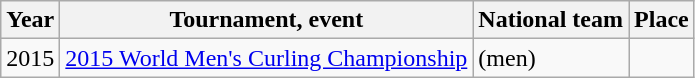<table class="wikitable">
<tr>
<th scope="col">Year</th>
<th scope="col">Tournament, event</th>
<th scope="col">National team</th>
<th scope="col">Place</th>
</tr>
<tr>
<td>2015</td>
<td><a href='#'>2015 World Men's Curling Championship</a></td>
<td> (men)</td>
<td></td>
</tr>
</table>
